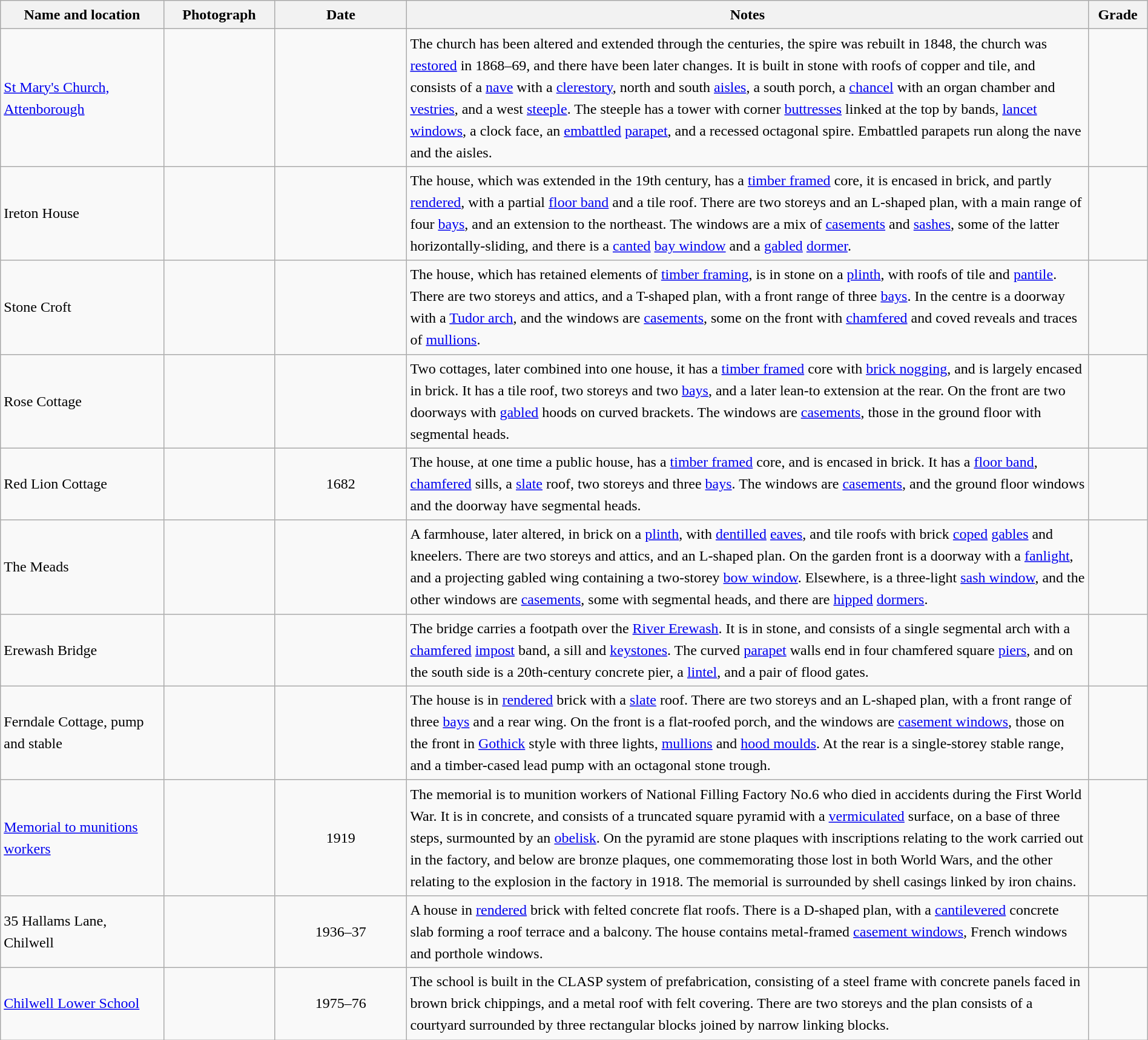<table class="wikitable sortable plainrowheaders" style="width:100%; border:0px; text-align:left; line-height:150%">
<tr>
<th scope="col"  style="width:150px">Name and location</th>
<th scope="col"  style="width:100px" class="unsortable">Photograph</th>
<th scope="col"  style="width:120px">Date</th>
<th scope="col"  style="width:650px" class="unsortable">Notes</th>
<th scope="col"  style="width:50px">Grade</th>
</tr>
<tr>
<td><a href='#'>St Mary's Church, Attenborough</a><br><small></small></td>
<td></td>
<td align="center"></td>
<td>The church has been altered and extended through the centuries, the spire was rebuilt in 1848, the church was <a href='#'>restored</a> in 1868–69, and there have been later changes.  It is built in stone with roofs of copper and tile, and consists of a <a href='#'>nave</a> with a <a href='#'>clerestory</a>, north and south <a href='#'>aisles</a>, a south porch, a <a href='#'>chancel</a> with an organ chamber and <a href='#'>vestries</a>, and a west <a href='#'>steeple</a>.  The steeple has a tower with corner <a href='#'>buttresses</a> linked at the top by bands, <a href='#'>lancet windows</a>, a clock face, an <a href='#'>embattled</a> <a href='#'>parapet</a>, and a recessed octagonal spire.  Embattled parapets run along the nave and the aisles.</td>
<td align="center" ></td>
</tr>
<tr>
<td>Ireton House<br><small></small></td>
<td></td>
<td align="center"></td>
<td>The house, which was extended in the 19th century, has a <a href='#'>timber framed</a> core, it is encased in brick, and partly <a href='#'>rendered</a>, with a partial <a href='#'>floor band</a> and a tile roof.  There are two storeys and an L-shaped plan, with a main range of four <a href='#'>bays</a>, and an extension to the northeast. The windows are a mix of <a href='#'>casements</a> and <a href='#'>sashes</a>, some of the latter horizontally-sliding, and there is a <a href='#'>canted</a> <a href='#'>bay window</a> and a <a href='#'>gabled</a> <a href='#'>dormer</a>.</td>
<td align="center" ></td>
</tr>
<tr>
<td>Stone Croft<br><small></small></td>
<td></td>
<td align="center"></td>
<td>The house, which has retained elements of <a href='#'>timber framing</a>, is in stone on a <a href='#'>plinth</a>, with roofs of tile and <a href='#'>pantile</a>.  There are two storeys and attics, and a T-shaped plan, with a front range of three <a href='#'>bays</a>.  In the centre is a doorway with a <a href='#'>Tudor arch</a>, and the windows are <a href='#'>casements</a>, some on the front with <a href='#'>chamfered</a> and coved reveals and traces of <a href='#'>mullions</a>.</td>
<td align="center" ></td>
</tr>
<tr>
<td>Rose Cottage<br><small></small></td>
<td></td>
<td align="center"></td>
<td>Two cottages, later combined into one house, it has a <a href='#'>timber framed</a> core with <a href='#'>brick nogging</a>, and is largely encased in brick.  It has a tile roof, two storeys and two <a href='#'>bays</a>, and a later lean-to extension at the rear.  On the front are two doorways with <a href='#'>gabled</a> hoods on curved brackets. The windows are <a href='#'>casements</a>, those in the ground floor with segmental heads.</td>
<td align="center" ></td>
</tr>
<tr>
<td>Red Lion Cottage<br><small></small></td>
<td></td>
<td align="center">1682</td>
<td>The house, at one time a public house, has a <a href='#'>timber framed</a> core, and is encased in brick.  It has a <a href='#'>floor band</a>, <a href='#'>chamfered</a> sills, a <a href='#'>slate</a> roof, two storeys and three <a href='#'>bays</a>.  The windows are <a href='#'>casements</a>, and the ground floor windows and the doorway have segmental heads.</td>
<td align="center" ></td>
</tr>
<tr>
<td>The Meads<br><small></small></td>
<td></td>
<td align="center"></td>
<td>A farmhouse, later altered, in brick on a <a href='#'>plinth</a>, with <a href='#'>dentilled</a> <a href='#'>eaves</a>, and tile roofs with brick <a href='#'>coped</a> <a href='#'>gables</a> and kneelers.  There are two storeys and attics, and an L-shaped plan.  On the garden front is a doorway with a <a href='#'>fanlight</a>, and a projecting gabled wing containing a two-storey <a href='#'>bow window</a>.  Elsewhere, is a three-light <a href='#'>sash window</a>, and the other windows are <a href='#'>casements</a>, some with segmental heads, and there are <a href='#'>hipped</a> <a href='#'>dormers</a>.</td>
<td align="center" ></td>
</tr>
<tr>
<td>Erewash Bridge<br><small></small></td>
<td></td>
<td align="center"></td>
<td>The bridge carries a footpath over the <a href='#'>River Erewash</a>.  It is in stone, and consists of a single segmental arch with a <a href='#'>chamfered</a> <a href='#'>impost</a> band, a sill and <a href='#'>keystones</a>.  The curved <a href='#'>parapet</a> walls end in four chamfered square <a href='#'>piers</a>, and on the south side is a 20th-century concrete pier, a <a href='#'>lintel</a>, and a pair of flood gates.</td>
<td align="center" ></td>
</tr>
<tr>
<td>Ferndale Cottage, pump and stable<br><small></small></td>
<td></td>
<td align="center"></td>
<td>The house is in <a href='#'>rendered</a> brick with a <a href='#'>slate</a> roof.  There are two storeys and an L-shaped plan, with a front range of three <a href='#'>bays</a> and a rear wing.  On the front is a flat-roofed porch, and the windows are <a href='#'>casement windows</a>, those on the front in <a href='#'>Gothick</a> style with three lights, <a href='#'>mullions</a> and <a href='#'>hood moulds</a>.  At the rear is a single-storey stable range, and a timber-cased lead pump with an octagonal stone trough.</td>
<td align="center" ></td>
</tr>
<tr>
<td><a href='#'>Memorial to munitions workers</a><br><small></small></td>
<td></td>
<td align="center">1919</td>
<td>The memorial is to munition workers of National Filling Factory No.6 who died in accidents during the First World War.  It is in concrete, and consists of a truncated square pyramid with a <a href='#'>vermiculated</a> surface, on a base of three steps, surmounted by an <a href='#'>obelisk</a>.  On the pyramid are stone plaques with inscriptions relating to the work carried out in the factory, and below are bronze plaques, one commemorating those lost in both World Wars, and the other relating to the explosion in the factory in 1918.  The memorial is surrounded by shell casings linked by iron chains.</td>
<td align="center" ></td>
</tr>
<tr>
<td>35 Hallams Lane, Chilwell<br><small></small></td>
<td></td>
<td align="center">1936–37</td>
<td>A house in <a href='#'>rendered</a> brick with felted concrete flat roofs.  There is a D-shaped plan, with a <a href='#'>cantilevered</a> concrete slab forming a roof terrace and a balcony.  The house contains metal-framed <a href='#'>casement windows</a>, French windows and porthole windows.</td>
<td align="center" ></td>
</tr>
<tr>
<td><a href='#'>Chilwell Lower School</a><br><small></small></td>
<td></td>
<td align="center">1975–76</td>
<td>The school is built in the CLASP system of prefabrication, consisting of a steel frame with concrete panels faced in brown brick chippings, and a metal roof with felt covering.  There are two storeys and the plan consists of a courtyard surrounded by three rectangular blocks joined by narrow linking blocks.</td>
<td align="center" ></td>
</tr>
<tr>
</tr>
</table>
